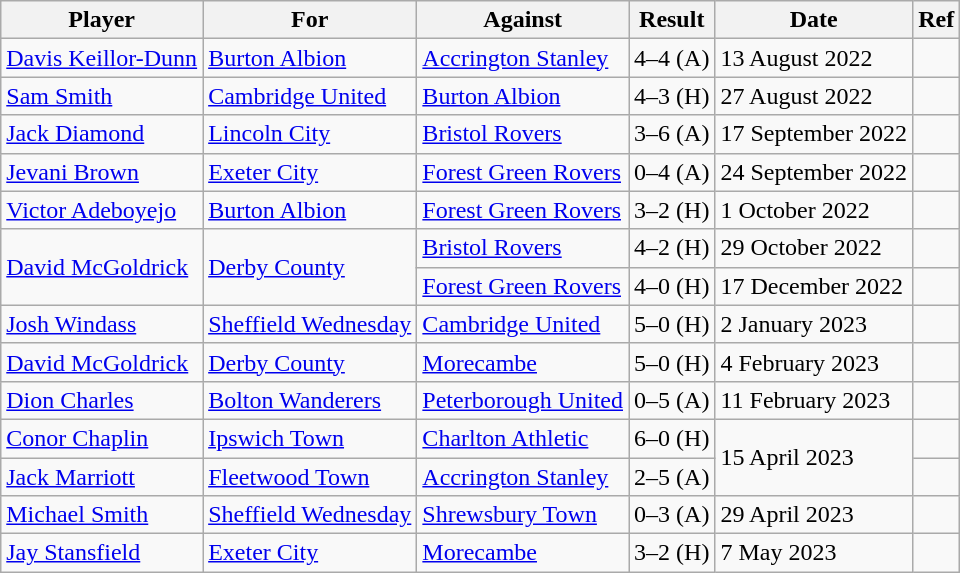<table class="wikitable">
<tr>
<th>Player</th>
<th>For</th>
<th>Against</th>
<th>Result</th>
<th>Date</th>
<th>Ref</th>
</tr>
<tr>
<td> <a href='#'>Davis Keillor-Dunn</a></td>
<td><a href='#'>Burton Albion</a></td>
<td><a href='#'>Accrington Stanley</a></td>
<td>4–4 (A)</td>
<td>13 August 2022</td>
<td></td>
</tr>
<tr>
<td> <a href='#'>Sam Smith</a></td>
<td><a href='#'>Cambridge United</a></td>
<td><a href='#'>Burton Albion</a></td>
<td>4–3 (H)</td>
<td>27 August 2022</td>
<td></td>
</tr>
<tr>
<td> <a href='#'>Jack Diamond</a></td>
<td><a href='#'>Lincoln City</a></td>
<td><a href='#'>Bristol Rovers</a></td>
<td>3–6 (A)</td>
<td>17 September 2022</td>
<td></td>
</tr>
<tr>
<td> <a href='#'>Jevani Brown</a></td>
<td><a href='#'>Exeter City</a></td>
<td><a href='#'>Forest Green Rovers</a></td>
<td>0–4 (A)</td>
<td>24 September 2022</td>
<td></td>
</tr>
<tr>
<td> <a href='#'>Victor Adeboyejo</a></td>
<td><a href='#'>Burton Albion</a></td>
<td><a href='#'>Forest Green Rovers</a></td>
<td>3–2 (H)</td>
<td>1 October 2022</td>
<td></td>
</tr>
<tr>
<td rowspan="2"> <a href='#'>David McGoldrick</a></td>
<td rowspan="2"><a href='#'>Derby County</a></td>
<td><a href='#'>Bristol Rovers</a></td>
<td>4–2 (H)</td>
<td>29 October 2022</td>
<td></td>
</tr>
<tr>
<td><a href='#'>Forest Green Rovers</a></td>
<td>4–0 (H)</td>
<td>17 December 2022</td>
<td></td>
</tr>
<tr>
<td> <a href='#'>Josh Windass</a></td>
<td><a href='#'>Sheffield Wednesday</a></td>
<td><a href='#'>Cambridge United</a></td>
<td>5–0 (H)</td>
<td>2 January 2023</td>
<td></td>
</tr>
<tr>
<td> <a href='#'>David McGoldrick</a></td>
<td><a href='#'>Derby County</a></td>
<td><a href='#'>Morecambe</a></td>
<td>5–0 (H)</td>
<td>4 February 2023</td>
<td></td>
</tr>
<tr>
<td> <a href='#'>Dion Charles</a></td>
<td><a href='#'>Bolton Wanderers</a></td>
<td><a href='#'>Peterborough United</a></td>
<td>0–5 (A)</td>
<td>11 February 2023</td>
<td></td>
</tr>
<tr>
<td> <a href='#'>Conor Chaplin</a></td>
<td><a href='#'>Ipswich Town</a></td>
<td><a href='#'>Charlton Athletic</a></td>
<td>6–0 (H)</td>
<td rowspan="2">15 April 2023</td>
<td></td>
</tr>
<tr>
<td> <a href='#'>Jack Marriott</a></td>
<td><a href='#'>Fleetwood Town</a></td>
<td><a href='#'>Accrington Stanley</a></td>
<td>2–5 (A)</td>
<td></td>
</tr>
<tr>
<td> <a href='#'>Michael Smith</a></td>
<td><a href='#'>Sheffield Wednesday</a></td>
<td><a href='#'>Shrewsbury Town</a></td>
<td>0–3 (A)</td>
<td>29 April 2023</td>
<td></td>
</tr>
<tr>
<td> <a href='#'>Jay Stansfield</a></td>
<td><a href='#'>Exeter City</a></td>
<td><a href='#'>Morecambe</a></td>
<td>3–2 (H)</td>
<td>7 May 2023</td>
<td></td>
</tr>
</table>
